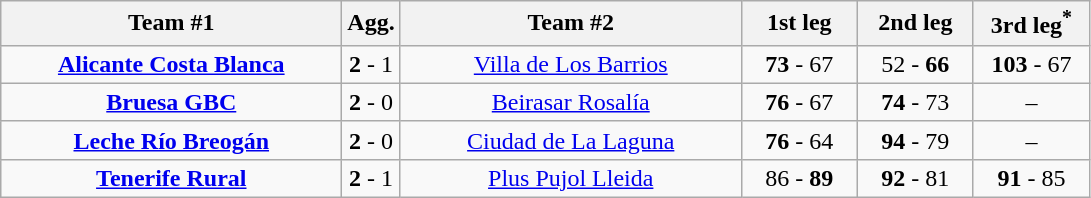<table class=wikitable style="text-align:center">
<tr>
<th width=220>Team #1</th>
<th width=20>Agg.</th>
<th width=220>Team #2</th>
<th width=70>1st leg</th>
<th width=70>2nd leg</th>
<th width=70>3rd leg<sup>*</sup></th>
</tr>
<tr>
<td align=center><strong><a href='#'>Alicante Costa Blanca</a></strong></td>
<td><strong>2</strong> - 1</td>
<td><a href='#'>Villa de Los Barrios</a></td>
<td><strong>73</strong> - 67</td>
<td>52 - <strong>66</strong></td>
<td><strong>103</strong> - 67</td>
</tr>
<tr>
<td align=center><strong><a href='#'>Bruesa GBC</a></strong></td>
<td><strong>2</strong> - 0</td>
<td><a href='#'>Beirasar Rosalía</a></td>
<td><strong>76</strong> - 67</td>
<td><strong>74</strong> - 73</td>
<td>–</td>
</tr>
<tr>
<td align=center><strong><a href='#'>Leche Río Breogán</a></strong></td>
<td><strong>2</strong> - 0</td>
<td><a href='#'>Ciudad de La Laguna</a></td>
<td><strong>76</strong> - 64</td>
<td><strong>94</strong> - 79</td>
<td>–</td>
</tr>
<tr>
<td align=center><strong><a href='#'>Tenerife Rural</a></strong></td>
<td><strong>2</strong> - 1</td>
<td><a href='#'>Plus Pujol Lleida</a></td>
<td>86 - <strong>89</strong></td>
<td><strong>92</strong> - 81</td>
<td><strong>91</strong> - 85</td>
</tr>
</table>
